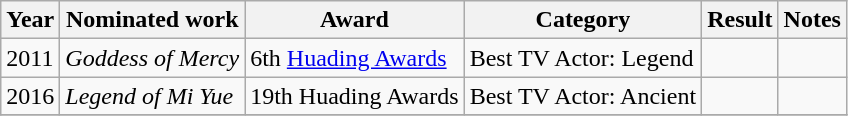<table class="wikitable">
<tr>
<th>Year</th>
<th>Nominated work</th>
<th>Award</th>
<th>Category</th>
<th>Result</th>
<th>Notes</th>
</tr>
<tr>
<td>2011</td>
<td><em>Goddess of Mercy</em></td>
<td>6th <a href='#'>Huading Awards</a></td>
<td>Best TV Actor: Legend</td>
<td></td>
<td></td>
</tr>
<tr>
<td>2016</td>
<td><em>Legend of Mi Yue</em></td>
<td>19th Huading Awards</td>
<td>Best TV Actor: Ancient</td>
<td></td>
<td></td>
</tr>
<tr>
</tr>
</table>
